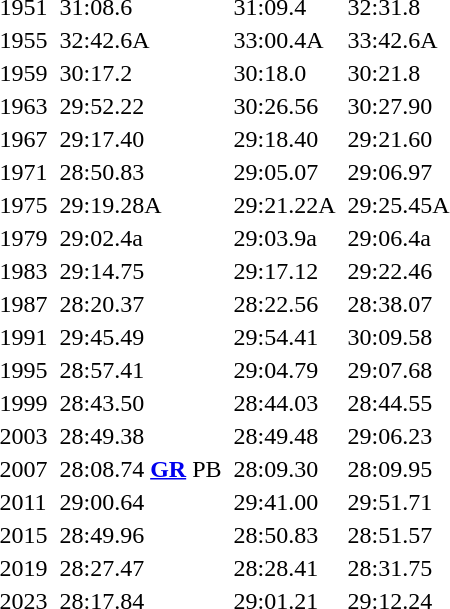<table>
<tr>
<td>1951<br></td>
<td></td>
<td>31:08.6</td>
<td></td>
<td>31:09.4</td>
<td></td>
<td>32:31.8</td>
</tr>
<tr>
<td>1955<br></td>
<td></td>
<td>32:42.6A</td>
<td></td>
<td>33:00.4A</td>
<td></td>
<td>33:42.6A</td>
</tr>
<tr>
<td>1959<br></td>
<td></td>
<td>30:17.2</td>
<td></td>
<td>30:18.0</td>
<td></td>
<td>30:21.8</td>
</tr>
<tr>
<td>1963<br></td>
<td></td>
<td>29:52.22</td>
<td></td>
<td>30:26.56</td>
<td></td>
<td>30:27.90</td>
</tr>
<tr>
<td>1967<br></td>
<td></td>
<td>29:17.40</td>
<td></td>
<td>29:18.40</td>
<td></td>
<td>29:21.60</td>
</tr>
<tr>
<td>1971<br></td>
<td></td>
<td>28:50.83</td>
<td></td>
<td>29:05.07</td>
<td></td>
<td>29:06.97</td>
</tr>
<tr>
<td>1975<br></td>
<td></td>
<td>29:19.28A</td>
<td></td>
<td>29:21.22A</td>
<td></td>
<td>29:25.45A</td>
</tr>
<tr>
<td>1979<br></td>
<td></td>
<td>29:02.4a</td>
<td></td>
<td>29:03.9a</td>
<td></td>
<td>29:06.4a</td>
</tr>
<tr>
<td>1983<br></td>
<td></td>
<td>29:14.75</td>
<td></td>
<td>29:17.12</td>
<td></td>
<td>29:22.46</td>
</tr>
<tr>
<td>1987<br></td>
<td></td>
<td>28:20.37</td>
<td></td>
<td>28:22.56</td>
<td></td>
<td>28:38.07</td>
</tr>
<tr>
<td>1991<br></td>
<td></td>
<td>29:45.49</td>
<td></td>
<td>29:54.41</td>
<td></td>
<td>30:09.58</td>
</tr>
<tr>
<td>1995<br></td>
<td></td>
<td>28:57.41</td>
<td></td>
<td>29:04.79</td>
<td></td>
<td>29:07.68</td>
</tr>
<tr>
<td>1999<br></td>
<td></td>
<td>28:43.50</td>
<td></td>
<td>28:44.03</td>
<td></td>
<td>28:44.55</td>
</tr>
<tr>
<td>2003<br></td>
<td></td>
<td>28:49.38</td>
<td></td>
<td>28:49.48</td>
<td></td>
<td>29:06.23</td>
</tr>
<tr>
<td>2007<br></td>
<td></td>
<td>28:08.74 <strong><a href='#'>GR</a></strong> PB</td>
<td></td>
<td>28:09.30</td>
<td></td>
<td>28:09.95</td>
</tr>
<tr>
<td>2011<br></td>
<td></td>
<td>29:00.64</td>
<td></td>
<td>29:41.00</td>
<td></td>
<td>29:51.71</td>
</tr>
<tr>
<td>2015<br></td>
<td></td>
<td>28:49.96</td>
<td></td>
<td>28:50.83</td>
<td></td>
<td>28:51.57</td>
</tr>
<tr>
<td>2019<br></td>
<td></td>
<td>28:27.47<br></td>
<td></td>
<td>28:28.41</td>
<td></td>
<td>28:31.75</td>
</tr>
<tr>
<td>2023<br></td>
<td></td>
<td>28:17.84</td>
<td></td>
<td>29:01.21</td>
<td></td>
<td>29:12.24</td>
</tr>
</table>
